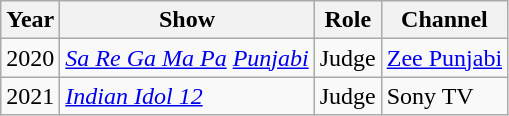<table class= "wikitable sortable">
<tr>
<th>Year</th>
<th>Show</th>
<th>Role</th>
<th>Channel</th>
</tr>
<tr>
<td>2020</td>
<td><em><a href='#'>Sa Re Ga Ma Pa</a> <a href='#'>Punjabi</a></em></td>
<td>Judge</td>
<td><a href='#'>Zee Punjabi</a></td>
</tr>
<tr>
<td>2021</td>
<td><a href='#'><em>Indian Idol 12</em></a></td>
<td>Judge</td>
<td>Sony TV</td>
</tr>
</table>
